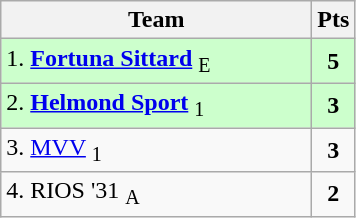<table class="wikitable" style="text-align:center; float:left; margin-right:1em">
<tr>
<th style="width:200px">Team</th>
<th width=20>Pts</th>
</tr>
<tr bgcolor=ccffcc>
<td align=left>1. <strong><a href='#'>Fortuna Sittard</a></strong> <sub>E</sub></td>
<td><strong>5</strong></td>
</tr>
<tr bgcolor=ccffcc>
<td align=left>2. <strong><a href='#'>Helmond Sport</a></strong> <sub>1</sub></td>
<td><strong>3</strong></td>
</tr>
<tr>
<td align=left>3. <a href='#'>MVV</a> <sub>1</sub></td>
<td><strong>3</strong></td>
</tr>
<tr>
<td align=left>4. RIOS '31 <sub>A</sub></td>
<td><strong>2</strong></td>
</tr>
</table>
